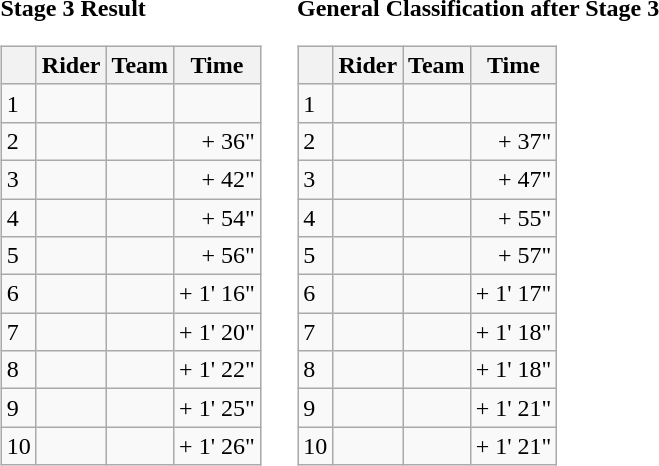<table>
<tr>
<td><strong>Stage 3 Result</strong><br><table class="wikitable">
<tr>
<th></th>
<th>Rider</th>
<th>Team</th>
<th>Time</th>
</tr>
<tr>
<td>1</td>
<td></td>
<td></td>
<td style="text-align:right;"></td>
</tr>
<tr>
<td>2</td>
<td></td>
<td></td>
<td style="text-align:right;">+ 36"</td>
</tr>
<tr>
<td>3</td>
<td></td>
<td></td>
<td style="text-align:right;">+ 42"</td>
</tr>
<tr>
<td>4</td>
<td></td>
<td></td>
<td style="text-align:right;">+ 54"</td>
</tr>
<tr>
<td>5</td>
<td></td>
<td></td>
<td style="text-align:right;">+ 56"</td>
</tr>
<tr>
<td>6</td>
<td></td>
<td></td>
<td style="text-align:right;">+ 1' 16"</td>
</tr>
<tr>
<td>7</td>
<td></td>
<td></td>
<td style="text-align:right;">+ 1' 20"</td>
</tr>
<tr>
<td>8</td>
<td></td>
<td></td>
<td style="text-align:right;">+ 1' 22"</td>
</tr>
<tr>
<td>9</td>
<td></td>
<td></td>
<td style="text-align:right;">+ 1' 25"</td>
</tr>
<tr>
<td>10</td>
<td></td>
<td></td>
<td style="text-align:right;">+ 1' 26"</td>
</tr>
</table>
</td>
<td></td>
<td><strong>General Classification after Stage 3</strong><br><table class="wikitable">
<tr>
<th></th>
<th>Rider</th>
<th>Team</th>
<th>Time</th>
</tr>
<tr>
<td>1</td>
<td></td>
<td></td>
<td style="text-align:right;"></td>
</tr>
<tr>
<td>2</td>
<td></td>
<td></td>
<td style="text-align:right;">+ 37"</td>
</tr>
<tr>
<td>3</td>
<td></td>
<td></td>
<td style="text-align:right;">+ 47"</td>
</tr>
<tr>
<td>4</td>
<td></td>
<td></td>
<td style="text-align:right;">+ 55"</td>
</tr>
<tr>
<td>5</td>
<td></td>
<td></td>
<td style="text-align:right;">+ 57"</td>
</tr>
<tr>
<td>6</td>
<td></td>
<td></td>
<td style="text-align:right;">+ 1' 17"</td>
</tr>
<tr>
<td>7</td>
<td></td>
<td></td>
<td style="text-align:right;">+ 1' 18"</td>
</tr>
<tr>
<td>8</td>
<td></td>
<td></td>
<td style="text-align:right;">+ 1' 18"</td>
</tr>
<tr>
<td>9</td>
<td></td>
<td></td>
<td style="text-align:right;">+ 1' 21"</td>
</tr>
<tr>
<td>10</td>
<td></td>
<td></td>
<td style="text-align:right;">+ 1' 21"</td>
</tr>
</table>
</td>
</tr>
</table>
